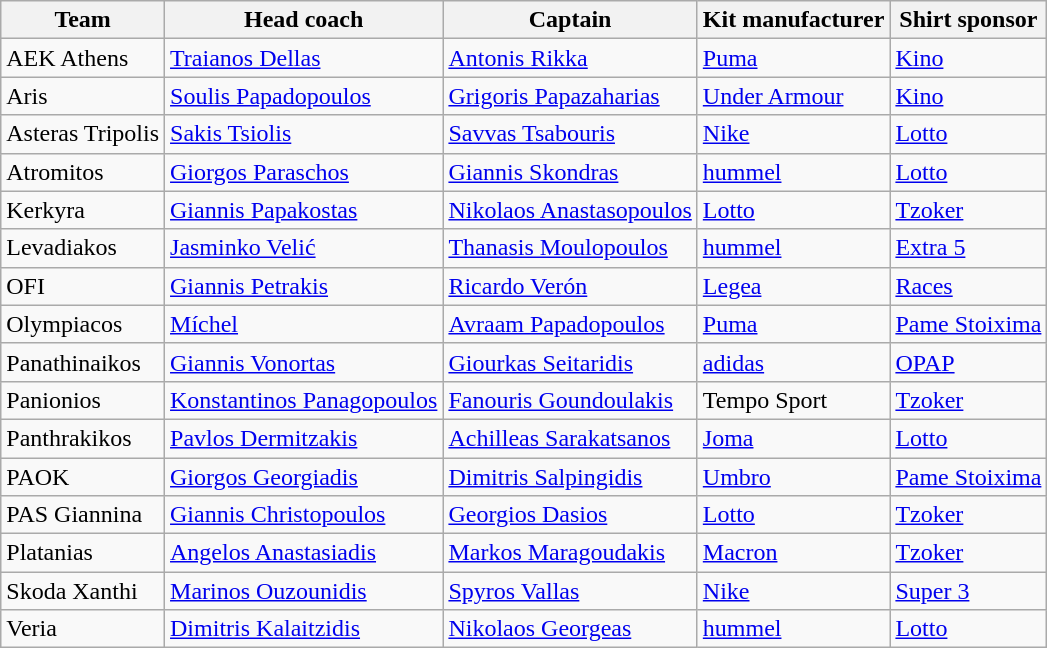<table class="wikitable sortable" style="text-align: left;">
<tr>
<th>Team</th>
<th>Head coach</th>
<th>Captain</th>
<th>Kit manufacturer</th>
<th>Shirt sponsor</th>
</tr>
<tr>
<td>AEK Athens</td>
<td> <a href='#'>Traianos Dellas</a></td>
<td> <a href='#'>Antonis Rikka</a></td>
<td><a href='#'>Puma</a></td>
<td><a href='#'>Kino</a></td>
</tr>
<tr>
<td>Aris</td>
<td> <a href='#'>Soulis Papadopoulos</a></td>
<td> <a href='#'>Grigoris Papazaharias</a></td>
<td><a href='#'>Under Armour</a></td>
<td><a href='#'>Kino</a></td>
</tr>
<tr>
<td>Asteras Tripolis</td>
<td> <a href='#'>Sakis Tsiolis</a></td>
<td> <a href='#'>Savvas Tsabouris</a></td>
<td><a href='#'>Nike</a></td>
<td><a href='#'>Lotto</a></td>
</tr>
<tr>
<td>Atromitos</td>
<td> <a href='#'>Giorgos Paraschos</a></td>
<td> <a href='#'>Giannis Skondras</a></td>
<td><a href='#'>hummel</a></td>
<td><a href='#'>Lotto</a></td>
</tr>
<tr>
<td>Kerkyra</td>
<td> <a href='#'>Giannis Papakostas</a></td>
<td> <a href='#'>Nikolaos Anastasopoulos</a></td>
<td><a href='#'>Lotto</a></td>
<td><a href='#'>Tzoker</a></td>
</tr>
<tr>
<td>Levadiakos</td>
<td> <a href='#'>Jasminko Velić</a></td>
<td> <a href='#'>Thanasis Moulopoulos</a></td>
<td><a href='#'>hummel</a></td>
<td><a href='#'>Extra 5</a></td>
</tr>
<tr>
<td>OFI</td>
<td> <a href='#'>Giannis Petrakis</a></td>
<td> <a href='#'>Ricardo Verón</a></td>
<td><a href='#'>Legea</a></td>
<td><a href='#'>Races</a></td>
</tr>
<tr>
<td>Olympiacos</td>
<td> <a href='#'>Míchel</a></td>
<td> <a href='#'>Avraam Papadopoulos</a></td>
<td><a href='#'>Puma</a></td>
<td><a href='#'>Pame Stoixima</a></td>
</tr>
<tr>
<td>Panathinaikos</td>
<td> <a href='#'>Giannis Vonortas</a></td>
<td> <a href='#'>Giourkas Seitaridis</a></td>
<td><a href='#'>adidas</a></td>
<td><a href='#'>OPAP</a></td>
</tr>
<tr>
<td>Panionios</td>
<td> <a href='#'>Konstantinos Panagopoulos</a></td>
<td> <a href='#'>Fanouris Goundoulakis</a></td>
<td>Tempo Sport</td>
<td><a href='#'>Tzoker</a></td>
</tr>
<tr>
<td>Panthrakikos</td>
<td> <a href='#'>Pavlos Dermitzakis</a></td>
<td> <a href='#'>Achilleas Sarakatsanos</a></td>
<td><a href='#'>Joma</a></td>
<td><a href='#'>Lotto</a></td>
</tr>
<tr>
<td>PAOK</td>
<td> <a href='#'>Giorgos Georgiadis</a></td>
<td> <a href='#'>Dimitris Salpingidis</a></td>
<td><a href='#'>Umbro</a></td>
<td><a href='#'>Pame Stoixima</a></td>
</tr>
<tr>
<td>PAS Giannina</td>
<td> <a href='#'>Giannis Christopoulos</a></td>
<td> <a href='#'>Georgios Dasios</a></td>
<td><a href='#'>Lotto</a></td>
<td><a href='#'>Tzoker</a></td>
</tr>
<tr>
<td>Platanias</td>
<td> <a href='#'>Angelos Anastasiadis</a></td>
<td> <a href='#'>Markos Maragoudakis</a></td>
<td><a href='#'>Macron</a></td>
<td><a href='#'>Tzoker</a></td>
</tr>
<tr>
<td>Skoda Xanthi</td>
<td> <a href='#'>Marinos Ouzounidis</a></td>
<td> <a href='#'>Spyros Vallas</a></td>
<td><a href='#'>Nike</a></td>
<td><a href='#'>Super 3</a></td>
</tr>
<tr>
<td>Veria</td>
<td> <a href='#'>Dimitris Kalaitzidis</a></td>
<td> <a href='#'>Nikolaos Georgeas</a></td>
<td><a href='#'>hummel</a></td>
<td><a href='#'>Lotto</a></td>
</tr>
</table>
